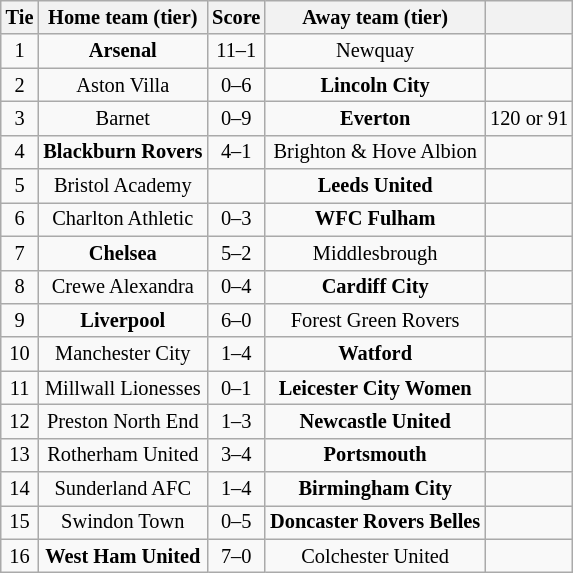<table class="wikitable" style="text-align:center; font-size:85%">
<tr>
<th>Tie</th>
<th>Home team (tier)</th>
<th>Score</th>
<th>Away team (tier)</th>
<th></th>
</tr>
<tr>
<td align="center">1</td>
<td><strong>Arsenal</strong></td>
<td align="center">11–1</td>
<td>Newquay</td>
<td></td>
</tr>
<tr>
<td align="center">2</td>
<td>Aston Villa</td>
<td align="center">0–6</td>
<td><strong>Lincoln City</strong></td>
<td></td>
</tr>
<tr>
<td align="center">3</td>
<td>Barnet</td>
<td align="center">0–9</td>
<td><strong>Everton</strong></td>
<td>120 or 91</td>
</tr>
<tr>
<td align="center">4</td>
<td><strong>Blackburn Rovers</strong></td>
<td align="center">4–1</td>
<td>Brighton & Hove Albion</td>
<td></td>
</tr>
<tr>
<td align="center">5</td>
<td>Bristol Academy</td>
<td align="center"></td>
<td><strong>Leeds United</strong></td>
<td></td>
</tr>
<tr>
<td align="center">6</td>
<td>Charlton Athletic</td>
<td align="center">0–3</td>
<td><strong>WFC Fulham</strong></td>
<td></td>
</tr>
<tr>
<td align="center">7</td>
<td><strong>Chelsea</strong></td>
<td align="center">5–2</td>
<td>Middlesbrough</td>
<td></td>
</tr>
<tr>
<td align="center">8</td>
<td>Crewe Alexandra</td>
<td align="center">0–4</td>
<td><strong>Cardiff City</strong></td>
<td></td>
</tr>
<tr>
<td align="center">9</td>
<td><strong>Liverpool</strong></td>
<td align="center">6–0</td>
<td>Forest Green Rovers</td>
<td></td>
</tr>
<tr>
<td align="center">10</td>
<td>Manchester City</td>
<td align="center">1–4 </td>
<td><strong>Watford</strong></td>
<td></td>
</tr>
<tr>
<td align="center">11</td>
<td>Millwall Lionesses</td>
<td align="center">0–1</td>
<td><strong>Leicester City Women</strong></td>
<td></td>
</tr>
<tr>
<td align="center">12</td>
<td>Preston North End</td>
<td align="center">1–3</td>
<td><strong>Newcastle United</strong></td>
<td></td>
</tr>
<tr>
<td align="center">13</td>
<td>Rotherham United</td>
<td align="center">3–4</td>
<td><strong>Portsmouth</strong></td>
<td></td>
</tr>
<tr>
<td align="center">14</td>
<td>Sunderland AFC</td>
<td align="center">1–4</td>
<td><strong>Birmingham City</strong></td>
<td></td>
</tr>
<tr>
<td align="center">15</td>
<td>Swindon Town</td>
<td align="center">0–5</td>
<td><strong>Doncaster Rovers Belles</strong></td>
<td></td>
</tr>
<tr>
<td align="center">16</td>
<td><strong>West Ham United</strong></td>
<td align="center">7–0</td>
<td>Colchester United</td>
<td></td>
</tr>
</table>
